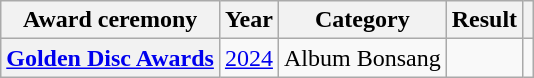<table class="wikitable plainrowheaders sortable" style="text-align:center">
<tr>
<th scope="col">Award ceremony</th>
<th scope="col">Year</th>
<th scope="col">Category</th>
<th scope="col">Result</th>
<th scope="col" class="unsortable"></th>
</tr>
<tr>
<th scope="row"><a href='#'>Golden Disc Awards</a></th>
<td><a href='#'>2024</a></td>
<td>Album Bonsang</td>
<td></td>
<td></td>
</tr>
</table>
